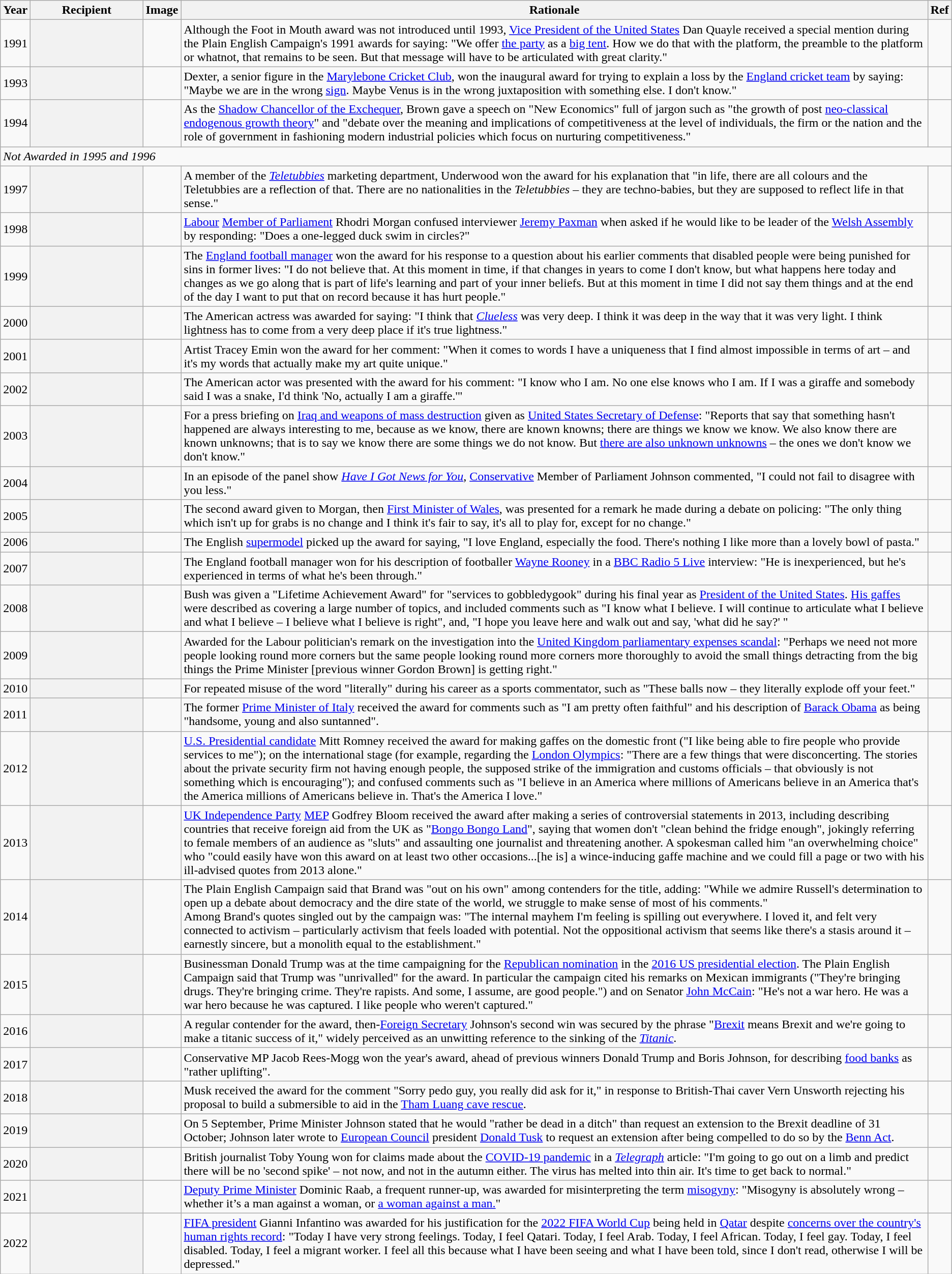<table class="wikitable sortable plainrowheaders">
<tr>
<th scope="col">Year</th>
<th scope="col" width="140px">Recipient</th>
<th scope="col" class="unsortable">Image</th>
<th scope="col" class="unsortable">Rationale</th>
<th scope="col" class="unsortable">Ref</th>
</tr>
<tr>
<td>1991</td>
<th scope="row"></th>
<td></td>
<td>Although the Foot in Mouth award was not introduced until 1993, <a href='#'>Vice President of the United States</a> Dan Quayle received a special mention during the Plain English Campaign's 1991 awards for saying: "We offer <a href='#'>the party</a> as a <a href='#'>big tent</a>. How we do that with the platform, the preamble to the platform or whatnot, that remains to be seen. But that message will have to be articulated with great clarity."</td>
<td></td>
</tr>
<tr>
<td>1993</td>
<th scope="row"></th>
<td></td>
<td>Dexter, a senior figure in the <a href='#'>Marylebone Cricket Club</a>, won the inaugural award for trying to explain a loss by the <a href='#'>England cricket team</a> by saying: "Maybe we are in the wrong <a href='#'>sign</a>. Maybe Venus is in the wrong juxtaposition with something else. I don't know."</td>
<td></td>
</tr>
<tr>
<td>1994</td>
<th scope="row"></th>
<td></td>
<td>As the <a href='#'>Shadow Chancellor of the Exchequer</a>, Brown gave a speech on "New Economics" full of jargon such as "the growth of post <a href='#'>neo-classical</a> <a href='#'>endogenous growth theory</a>" and "debate over the meaning and implications of competitiveness at the level of individuals, the firm or the nation and the role of government in fashioning modern industrial policies which focus on nurturing competitiveness."</td>
<td></td>
</tr>
<tr>
<td colspan="5"><em>Not Awarded in 1995 and 1996</em></td>
</tr>
<tr>
<td>1997</td>
<th scope="row"></th>
<td></td>
<td>A member of the <em><a href='#'>Teletubbies</a></em> marketing department, Underwood won the award for his explanation that "in life, there are all colours and the Teletubbies are a reflection of that. There are no nationalities in the <em>Teletubbies</em> – they are techno-babies, but they are supposed to reflect life in that sense."</td>
<td></td>
</tr>
<tr>
<td>1998</td>
<th scope="row"></th>
<td></td>
<td><a href='#'>Labour</a> <a href='#'>Member of Parliament</a> Rhodri Morgan confused interviewer <a href='#'>Jeremy Paxman</a> when asked if he would like to be leader of the <a href='#'>Welsh Assembly</a> by responding: "Does a one-legged duck swim in circles?"</td>
<td></td>
</tr>
<tr>
<td>1999</td>
<th scope="row"></th>
<td></td>
<td>The <a href='#'>England football manager</a> won the award for his response to a question about his earlier comments that disabled people were being punished for sins in former lives: "I do not believe that. At this moment in time, if that changes in years to come I don't know, but what happens here today and changes as we go along that is part of life's learning and part of your inner beliefs. But at this moment in time I did not say them things and at the end of the day I want to put that on record because it has hurt people."</td>
<td></td>
</tr>
<tr>
<td>2000</td>
<th scope="row"></th>
<td></td>
<td>The American actress was awarded for saying: "I think that <em><a href='#'>Clueless</a></em> was very deep. I think it was deep in the way that it was very light. I think lightness has to come from a very deep place if it's true lightness."</td>
<td></td>
</tr>
<tr>
<td>2001</td>
<th scope="row"></th>
<td></td>
<td>Artist Tracey Emin won the award for her comment: "When it comes to words I have a uniqueness that I find almost impossible in terms of art – and it's my words that actually make my art quite unique."</td>
<td></td>
</tr>
<tr>
<td>2002</td>
<th scope="row"></th>
<td></td>
<td>The American actor was presented with the award for his comment: "I know who I am. No one else knows who I am. If I was a giraffe and somebody said I was a snake, I'd think 'No, actually I am a giraffe.'"</td>
<td></td>
</tr>
<tr>
<td>2003</td>
<th scope="row"></th>
<td></td>
<td>For a press briefing on <a href='#'>Iraq and weapons of mass destruction</a> given as <a href='#'>United States Secretary of Defense</a>: "Reports that say that something hasn't happened are always interesting to me, because as we know, there are known knowns; there are things we know we know. We also know there are known unknowns; that is to say we know there are some things we do not know. But <a href='#'>there are also unknown unknowns</a> – the ones we don't know we don't know."</td>
<td></td>
</tr>
<tr>
<td>2004</td>
<th scope="row"></th>
<td></td>
<td>In an episode of the panel show <em><a href='#'>Have I Got News for You</a></em>, <a href='#'>Conservative</a> Member of Parliament Johnson commented, "I could not fail to disagree with you less."</td>
<td></td>
</tr>
<tr>
<td>2005</td>
<th scope="row"></th>
<td></td>
<td>The second award given to Morgan, then <a href='#'>First Minister of Wales</a>, was presented for a remark he made during a debate on policing: "The only thing which isn't up for grabs is no change and I think it's fair to say, it's all to play for, except for no change."</td>
<td></td>
</tr>
<tr>
<td>2006</td>
<th scope="row"></th>
<td></td>
<td>The English <a href='#'>supermodel</a> picked up the award for saying, "I love England, especially the food. There's nothing I like more than a lovely bowl of pasta."</td>
<td></td>
</tr>
<tr>
<td>2007</td>
<th scope="row"></th>
<td></td>
<td>The England football manager won for his description of footballer <a href='#'>Wayne Rooney</a> in a <a href='#'>BBC Radio 5 Live</a> interview: "He is inexperienced, but he's experienced in terms of what he's been through."</td>
<td></td>
</tr>
<tr>
<td>2008</td>
<th scope="row"></th>
<td></td>
<td>Bush was given a "Lifetime Achievement Award" for "services to gobbledygook" during his final year as <a href='#'>President of the United States</a>. <a href='#'>His gaffes</a> were described as covering a large number of topics, and included comments such as "I know what I believe. I will continue to articulate what I believe and what I believe – I believe what I believe is right", and, "I hope you leave here and walk out and say, 'what did he say?' "</td>
<td></td>
</tr>
<tr>
<td>2009</td>
<th scope="row"></th>
<td></td>
<td>Awarded for the Labour politician's remark on the investigation into the <a href='#'>United Kingdom parliamentary expenses scandal</a>: "Perhaps we need not more people looking round more corners but the same people looking round more corners more thoroughly to avoid the small things detracting from the big things the Prime Minister [previous winner Gordon Brown] is getting right."</td>
<td></td>
</tr>
<tr>
<td>2010</td>
<th scope="row"></th>
<td></td>
<td>For repeated misuse of the word "literally" during his career as a sports commentator, such as "These balls now – they literally explode off your feet."</td>
<td></td>
</tr>
<tr>
<td>2011</td>
<th scope="row"></th>
<td></td>
<td>The former <a href='#'>Prime Minister of Italy</a> received the award for comments such as "I am pretty often faithful" and his description of <a href='#'>Barack Obama</a> as being "handsome, young and also suntanned".</td>
<td></td>
</tr>
<tr>
<td>2012</td>
<th scope="row"></th>
<td></td>
<td><a href='#'>U.S. Presidential candidate</a> Mitt Romney received the award for making gaffes on the domestic front ("I like being able to fire people who provide services to me"); on the international stage (for example, regarding the <a href='#'>London Olympics</a>: "There are a few things that were disconcerting. The stories about the private security firm not having enough people, the supposed strike of the immigration and customs officials – that obviously is not something which is encouraging"); and confused comments such as "I believe in an America where millions of Americans believe in an America that's the America millions of Americans believe in. That's the America I love."</td>
<td></td>
</tr>
<tr>
<td>2013</td>
<th scope="row"></th>
<td></td>
<td><a href='#'>UK Independence Party</a> <a href='#'>MEP</a> Godfrey Bloom received the award after making a series of controversial statements in 2013, including describing countries that receive foreign aid from the UK as "<a href='#'>Bongo Bongo Land</a>", saying that women don't "clean behind the fridge enough", jokingly referring to female members of an audience as "sluts" and assaulting one journalist and threatening another. A spokesman called him "an overwhelming choice" who "could easily have won this award on at least two other occasions...[he is] a wince-inducing gaffe machine and we could fill a page or two with his ill-advised quotes from 2013 alone."</td>
<td></td>
</tr>
<tr>
<td>2014</td>
<th scope="row"></th>
<td></td>
<td>The Plain English Campaign said that Brand was "out on his own" among contenders for the title, adding: "While we admire Russell's determination to open up a debate about democracy and the dire state of the world, we struggle to make sense of most of his comments."<br>Among Brand's quotes singled out by the campaign was: "The internal mayhem I'm feeling is spilling out everywhere. I loved it, and felt very connected to activism – particularly activism that feels loaded with potential. Not the oppositional activism that seems like there's a stasis around it – earnestly sincere, but a monolith equal to the establishment."</td>
<td></td>
</tr>
<tr>
<td>2015</td>
<th scope="row"></th>
<td></td>
<td>Businessman Donald Trump was at the time campaigning for the <a href='#'>Republican nomination</a> in the <a href='#'>2016 US presidential election</a>. The Plain English Campaign said that Trump was "unrivalled" for the award. In particular the campaign cited his remarks on Mexican immigrants ("They're bringing drugs. They're bringing crime. They're rapists. And some, I assume, are good people.") and on Senator <a href='#'>John McCain</a>: "He's not a war hero. He was a war hero because he was captured. I like people who weren't captured."</td>
<td></td>
</tr>
<tr>
<td>2016</td>
<th scope="row"></th>
<td></td>
<td>A regular contender for the award, then-<a href='#'>Foreign Secretary</a> Johnson's second win was secured by the phrase "<a href='#'>Brexit</a> means Brexit and we're going to make a titanic success of it," widely perceived as an unwitting reference to the sinking of the <em><a href='#'>Titanic</a></em>.</td>
<td></td>
</tr>
<tr>
<td>2017</td>
<th scope="row"></th>
<td></td>
<td>Conservative MP Jacob Rees-Mogg won the year's award, ahead of previous winners Donald Trump and Boris Johnson, for describing <a href='#'>food banks</a> as "rather uplifting".</td>
<td></td>
</tr>
<tr>
<td>2018</td>
<th scope="row"></th>
<td></td>
<td>Musk received the award for the comment "Sorry pedo guy, you really did ask for it," in response to British-Thai caver Vern Unsworth rejecting his proposal to build a submersible to aid in the <a href='#'>Tham Luang cave rescue</a>.</td>
<td></td>
</tr>
<tr>
<td>2019</td>
<th scope="row"></th>
<td></td>
<td>On 5 September, Prime Minister Johnson stated that he would "rather be dead in a ditch" than request an extension to the Brexit deadline of 31 October; Johnson later wrote to <a href='#'>European Council</a> president <a href='#'>Donald Tusk</a> to request an extension after being compelled to do so by the <a href='#'>Benn Act</a>.</td>
<td></td>
</tr>
<tr>
<td>2020</td>
<th scope="row"></th>
<td></td>
<td>British journalist Toby Young won for claims made about the <a href='#'>COVID-19 pandemic</a> in a <em><a href='#'>Telegraph</a></em> article: "I'm going to go out on a limb and predict there will be no 'second spike' – not now, and not in the autumn either. The virus has melted into thin air. It's time to get back to normal."</td>
<td></td>
</tr>
<tr>
<td>2021</td>
<th scope="row"></th>
<td></td>
<td><a href='#'>Deputy Prime Minister</a> Dominic Raab, a frequent runner-up, was awarded for misinterpreting the term <a href='#'>misogyny</a>: "Misogyny is absolutely wrong – whether it’s a man against a woman, or <a href='#'>a woman against a man.</a>"</td>
<td></td>
</tr>
<tr>
<td>2022</td>
<th scope="row"></th>
<td></td>
<td><a href='#'>FIFA president</a> Gianni Infantino was awarded for his justification for the <a href='#'>2022 FIFA World Cup</a> being held in <a href='#'>Qatar</a> despite <a href='#'>concerns over the country's human rights record</a>: "Today I have very strong feelings. Today, I feel Qatari. Today, I feel Arab. Today, I feel African. Today, I feel gay. Today, I feel disabled. Today, I feel a migrant worker. I feel all this because what I have been seeing and what I have been told, since I don't read, otherwise I will be depressed."</td>
<td></td>
</tr>
</table>
